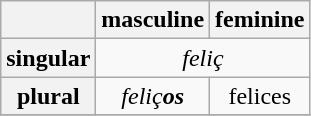<table class="wikitable" style="text-align:center;">
<tr>
<th></th>
<th>masculine</th>
<th>feminine</th>
</tr>
<tr>
<th>singular</th>
<td colspan="2"><em>feliç</em></td>
</tr>
<tr>
<th>plural</th>
<td><em>feliç<strong>os<strong><em></td>
<td></em>felic</strong>es</em></strong></td>
</tr>
<tr>
</tr>
</table>
